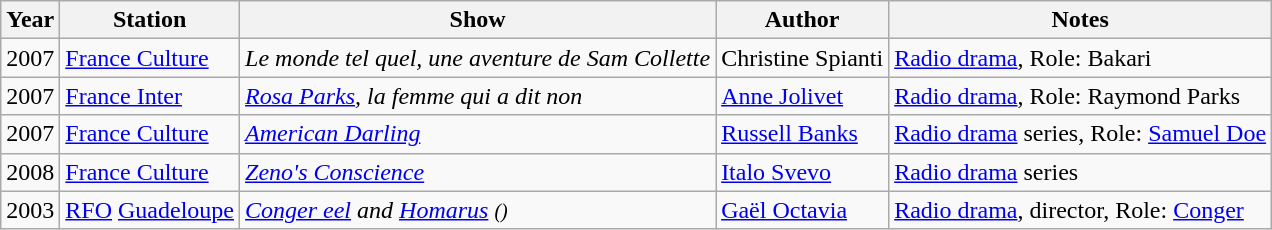<table class="wikitable">
<tr>
<th>Year</th>
<th>Station</th>
<th>Show</th>
<th>Author</th>
<th>Notes</th>
</tr>
<tr>
<td>2007</td>
<td><a href='#'>France Culture</a></td>
<td><em>Le monde tel quel, une aventure de Sam Collette</em></td>
<td>Christine Spianti</td>
<td><a href='#'>Radio drama</a>, Role: Bakari</td>
</tr>
<tr>
<td>2007</td>
<td><a href='#'>France Inter</a></td>
<td><em><a href='#'>Rosa Parks</a>, la femme qui a dit non</em></td>
<td><a href='#'>Anne Jolivet</a></td>
<td><a href='#'>Radio drama</a>, Role: Raymond Parks</td>
</tr>
<tr>
<td>2007</td>
<td><a href='#'>France Culture</a></td>
<td><em><a href='#'>American Darling</a></em></td>
<td><a href='#'>Russell Banks</a></td>
<td><a href='#'>Radio drama</a> series, Role: <a href='#'>Samuel Doe</a></td>
</tr>
<tr>
<td>2008</td>
<td><a href='#'>France Culture</a></td>
<td><em><a href='#'>Zeno's Conscience</a></em></td>
<td><a href='#'>Italo Svevo</a></td>
<td><a href='#'>Radio drama</a> series</td>
</tr>
<tr>
<td>2003</td>
<td><a href='#'>RFO</a> <a href='#'>Guadeloupe</a></td>
<td><em><a href='#'>Conger eel</a> and <a href='#'>Homarus</a> <small>()</small></em></td>
<td><a href='#'>Gaël Octavia</a></td>
<td><a href='#'>Radio drama</a>, director, Role: <a href='#'>Conger</a></td>
</tr>
</table>
